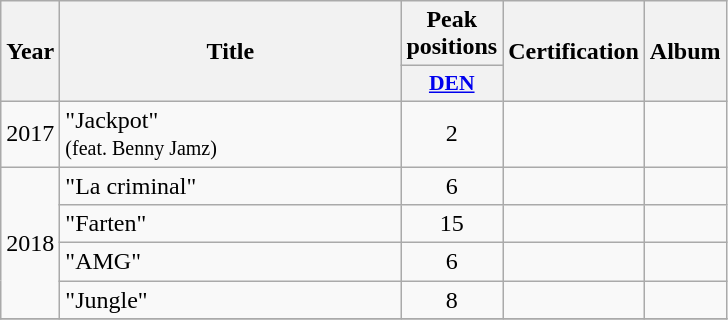<table class="wikitable">
<tr>
<th align="center" rowspan="2" width="10">Year</th>
<th align="center" rowspan="2" width="220">Title</th>
<th align="center" colspan="1" width="20">Peak positions</th>
<th align="center" rowspan="2">Certification</th>
<th align="center" rowspan="2">Album</th>
</tr>
<tr>
<th scope="col" style="width:3em;font-size:90%;"><a href='#'>DEN</a><br></th>
</tr>
<tr>
<td style="text-align:center;">2017</td>
<td>"Jackpot"<br><small>(feat. Benny Jamz)</small></td>
<td style="text-align:center;">2</td>
<td style="text-align:center;"></td>
<td style="text-align:center;"></td>
</tr>
<tr>
<td style="text-align:center;" rowspan=4>2018</td>
<td>"La criminal"</td>
<td style="text-align:center;">6</td>
<td style="text-align:center;"></td>
<td style="text-align:center;"></td>
</tr>
<tr>
<td>"Farten"</td>
<td style="text-align:center;">15</td>
<td style="text-align:center;"></td>
<td style="text-align:center;"></td>
</tr>
<tr>
<td>"AMG"</td>
<td style="text-align:center;">6</td>
<td style="text-align:center;"></td>
<td style="text-align:center;"></td>
</tr>
<tr>
<td>"Jungle"</td>
<td style="text-align:center;">8</td>
<td style="text-align:center;"></td>
<td style="text-align:center;"></td>
</tr>
<tr>
</tr>
</table>
